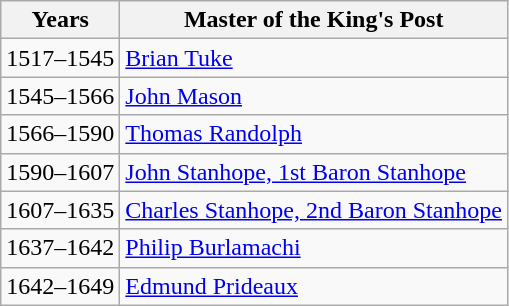<table class="wikitable">
<tr>
<th>Years</th>
<th>Master of the King's Post</th>
</tr>
<tr>
<td>1517–1545</td>
<td><a href='#'>Brian Tuke</a></td>
</tr>
<tr>
<td>1545–1566</td>
<td><a href='#'>John Mason</a></td>
</tr>
<tr>
<td>1566–1590</td>
<td><a href='#'>Thomas Randolph</a></td>
</tr>
<tr>
<td>1590–1607</td>
<td><a href='#'>John Stanhope, 1st Baron Stanhope</a></td>
</tr>
<tr>
<td>1607–1635</td>
<td><a href='#'>Charles Stanhope, 2nd Baron Stanhope</a></td>
</tr>
<tr>
<td>1637–1642</td>
<td><a href='#'>Philip Burlamachi</a></td>
</tr>
<tr>
<td>1642–1649</td>
<td><a href='#'>Edmund Prideaux</a></td>
</tr>
</table>
